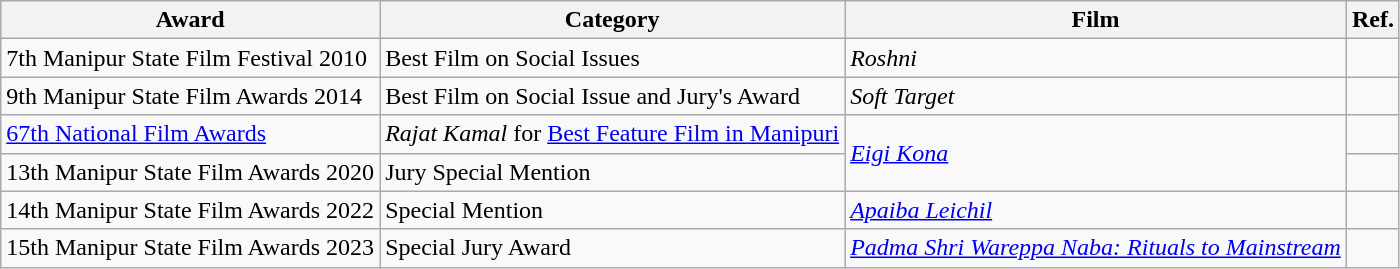<table class="wikitable sortable">
<tr>
<th>Award</th>
<th>Category</th>
<th>Film</th>
<th>Ref.</th>
</tr>
<tr>
<td>7th Manipur State Film Festival 2010</td>
<td>Best Film on Social Issues</td>
<td><em>Roshni</em></td>
<td></td>
</tr>
<tr>
<td>9th Manipur State Film Awards 2014</td>
<td>Best Film on Social Issue and Jury's Award</td>
<td><em>Soft Target</em></td>
<td></td>
</tr>
<tr>
<td><a href='#'>67th National Film Awards</a></td>
<td><em>Rajat Kamal</em> for <a href='#'>Best Feature Film in Manipuri</a></td>
<td rowspan="2"><em><a href='#'>Eigi Kona</a></em></td>
<td></td>
</tr>
<tr>
<td>13th Manipur State Film Awards 2020</td>
<td>Jury Special Mention</td>
<td></td>
</tr>
<tr>
<td>14th Manipur State Film Awards 2022</td>
<td>Special Mention</td>
<td><em><a href='#'>Apaiba Leichil</a></em></td>
<td></td>
</tr>
<tr>
<td>15th Manipur State Film Awards 2023</td>
<td>Special Jury Award</td>
<td><em><a href='#'>Padma Shri Wareppa Naba: Rituals to Mainstream</a></em></td>
<td></td>
</tr>
</table>
